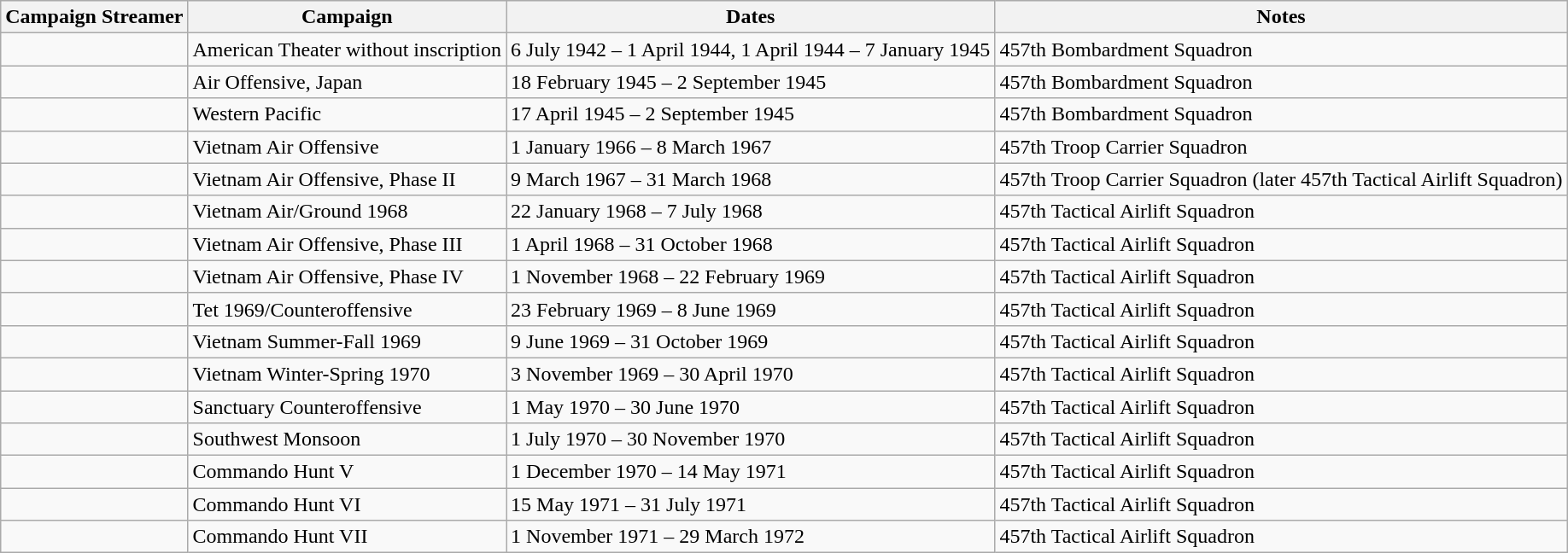<table class="wikitable">
<tr style="background:#efefef;">
<th>Campaign Streamer</th>
<th>Campaign</th>
<th>Dates</th>
<th>Notes</th>
</tr>
<tr>
<td></td>
<td>American Theater without inscription</td>
<td>6 July 1942 – 1 April 1944, 1 April 1944 – 7 January 1945</td>
<td>457th Bombardment Squadron</td>
</tr>
<tr>
<td></td>
<td>Air Offensive, Japan</td>
<td>18 February 1945 – 2 September 1945</td>
<td>457th Bombardment Squadron</td>
</tr>
<tr>
<td></td>
<td>Western Pacific</td>
<td>17 April 1945 – 2 September 1945</td>
<td>457th Bombardment Squadron</td>
</tr>
<tr>
<td></td>
<td>Vietnam Air Offensive</td>
<td>1 January 1966 – 8 March 1967</td>
<td>457th Troop Carrier Squadron</td>
</tr>
<tr>
<td></td>
<td>Vietnam Air Offensive, Phase II</td>
<td>9 March 1967 – 31 March 1968</td>
<td>457th Troop Carrier Squadron (later 457th Tactical Airlift Squadron)</td>
</tr>
<tr>
<td></td>
<td>Vietnam Air/Ground 1968</td>
<td>22 January 1968 – 7 July 1968</td>
<td>457th Tactical Airlift Squadron</td>
</tr>
<tr>
<td></td>
<td>Vietnam Air Offensive, Phase III</td>
<td>1 April 1968 – 31 October 1968</td>
<td>457th Tactical Airlift Squadron</td>
</tr>
<tr>
<td></td>
<td>Vietnam Air Offensive, Phase IV</td>
<td>1 November 1968 – 22 February 1969</td>
<td>457th Tactical Airlift Squadron</td>
</tr>
<tr>
<td></td>
<td>Tet 1969/Counteroffensive</td>
<td>23 February 1969 – 8 June 1969</td>
<td>457th Tactical Airlift Squadron</td>
</tr>
<tr>
<td></td>
<td>Vietnam Summer-Fall 1969</td>
<td>9 June 1969 – 31 October 1969</td>
<td>457th Tactical Airlift Squadron</td>
</tr>
<tr>
<td></td>
<td>Vietnam Winter-Spring 1970</td>
<td>3 November 1969 – 30 April 1970</td>
<td>457th Tactical Airlift Squadron</td>
</tr>
<tr>
<td></td>
<td>Sanctuary Counteroffensive</td>
<td>1 May 1970 – 30 June 1970</td>
<td>457th Tactical Airlift Squadron</td>
</tr>
<tr>
<td></td>
<td>Southwest Monsoon</td>
<td>1 July 1970 – 30 November 1970</td>
<td>457th Tactical Airlift Squadron</td>
</tr>
<tr>
<td></td>
<td>Commando Hunt V</td>
<td>1 December 1970 – 14 May 1971</td>
<td>457th Tactical Airlift Squadron</td>
</tr>
<tr>
<td></td>
<td>Commando Hunt VI</td>
<td>15 May 1971 – 31 July 1971</td>
<td>457th Tactical Airlift Squadron</td>
</tr>
<tr>
<td></td>
<td>Commando Hunt VII</td>
<td>1 November 1971 – 29 March 1972</td>
<td>457th Tactical Airlift Squadron</td>
</tr>
</table>
